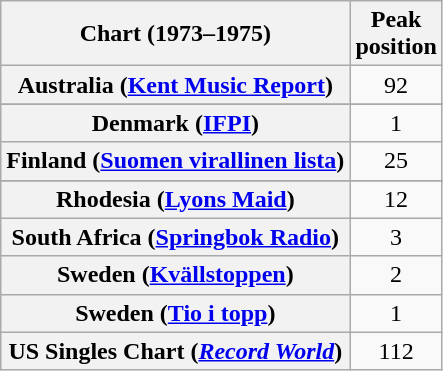<table class="wikitable sortable plainrowheaders" style="text-align:center">
<tr>
<th>Chart (1973–1975)</th>
<th>Peak<br>position</th>
</tr>
<tr>
<th scope="row">Australia (<a href='#'>Kent Music Report</a>)</th>
<td>92</td>
</tr>
<tr>
</tr>
<tr>
</tr>
<tr>
</tr>
<tr>
<th scope="row">Denmark (<a href='#'>IFPI</a>)</th>
<td>1</td>
</tr>
<tr>
<th scope="row">Finland (<a href='#'>Suomen virallinen lista</a>)</th>
<td>25</td>
</tr>
<tr>
</tr>
<tr>
</tr>
<tr>
</tr>
<tr>
<th scope="row">Rhodesia (<a href='#'>Lyons Maid</a>)</th>
<td>12</td>
</tr>
<tr>
<th scope="row">South Africa (<a href='#'>Springbok Radio</a>)</th>
<td>3</td>
</tr>
<tr>
<th scope="row">Sweden (<a href='#'>Kvällstoppen</a>)</th>
<td>2</td>
</tr>
<tr>
<th scope="row">Sweden (<a href='#'>Tio i topp</a>)</th>
<td>1</td>
</tr>
<tr>
<th scope="row">US Singles Chart (<em><a href='#'>Record World</a></em>)</th>
<td>112</td>
</tr>
</table>
